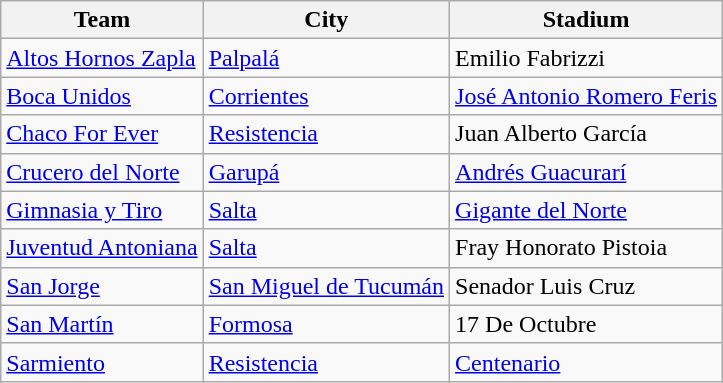<table class="wikitable sortable">
<tr>
<th>Team</th>
<th>City</th>
<th>Stadium</th>
</tr>
<tr>
<td> <a href='#'>Altos Hornos Zapla</a></td>
<td><a href='#'>Palpalá</a></td>
<td>Emilio Fabrizzi</td>
</tr>
<tr>
<td> <a href='#'>Boca Unidos</a></td>
<td><a href='#'>Corrientes</a></td>
<td><a href='#'>José Antonio Romero Feris</a></td>
</tr>
<tr>
<td> <a href='#'>Chaco For Ever</a></td>
<td><a href='#'>Resistencia</a></td>
<td>Juan Alberto García</td>
</tr>
<tr>
<td> <a href='#'>Crucero del Norte</a></td>
<td><a href='#'>Garupá</a></td>
<td><a href='#'>Andrés Guacurarí</a></td>
</tr>
<tr>
<td> <a href='#'>Gimnasia y Tiro</a></td>
<td><a href='#'>Salta</a></td>
<td><a href='#'>Gigante del Norte</a></td>
</tr>
<tr>
<td> <a href='#'>Juventud Antoniana</a></td>
<td><a href='#'>Salta</a></td>
<td>Fray Honorato Pistoia</td>
</tr>
<tr>
<td> <a href='#'>San Jorge</a></td>
<td><a href='#'>San Miguel de Tucumán</a></td>
<td>Senador Luis Cruz</td>
</tr>
<tr>
<td> <a href='#'>San Martín</a></td>
<td><a href='#'>Formosa</a></td>
<td>17 De Octubre</td>
</tr>
<tr>
<td> <a href='#'>Sarmiento</a></td>
<td><a href='#'>Resistencia</a></td>
<td><a href='#'>Centenario</a></td>
</tr>
</table>
